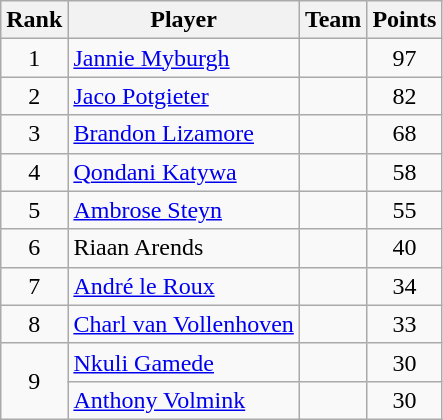<table class="wikitable">
<tr>
<th>Rank</th>
<th>Player</th>
<th>Team</th>
<th>Points</th>
</tr>
<tr>
<td rowspan=1 align=center>1</td>
<td><a href='#'>Jannie Myburgh</a></td>
<td></td>
<td align=center>97</td>
</tr>
<tr>
<td rowspan=1 align=center>2</td>
<td><a href='#'>Jaco Potgieter</a></td>
<td></td>
<td align=center>82</td>
</tr>
<tr>
<td rowspan=1 align=center>3</td>
<td><a href='#'>Brandon Lizamore</a></td>
<td></td>
<td align=center>68</td>
</tr>
<tr>
<td rowspan=1 align=center>4</td>
<td><a href='#'>Qondani Katywa</a></td>
<td></td>
<td align=center>58</td>
</tr>
<tr>
<td rowspan=1 align=center>5</td>
<td><a href='#'>Ambrose Steyn</a></td>
<td></td>
<td align=center>55</td>
</tr>
<tr>
<td rowspan=1 align=center>6</td>
<td>Riaan Arends</td>
<td></td>
<td align=center>40</td>
</tr>
<tr>
<td rowspan=1 align=center>7</td>
<td><a href='#'>André le Roux</a></td>
<td></td>
<td align=center>34</td>
</tr>
<tr>
<td rowspan=1 align=center>8</td>
<td><a href='#'>Charl van Vollenhoven</a></td>
<td></td>
<td align=center>33</td>
</tr>
<tr>
<td rowspan=2 align=center>9</td>
<td><a href='#'>Nkuli Gamede</a></td>
<td></td>
<td align=center>30</td>
</tr>
<tr>
<td><a href='#'>Anthony Volmink</a></td>
<td></td>
<td align=center>30</td>
</tr>
</table>
